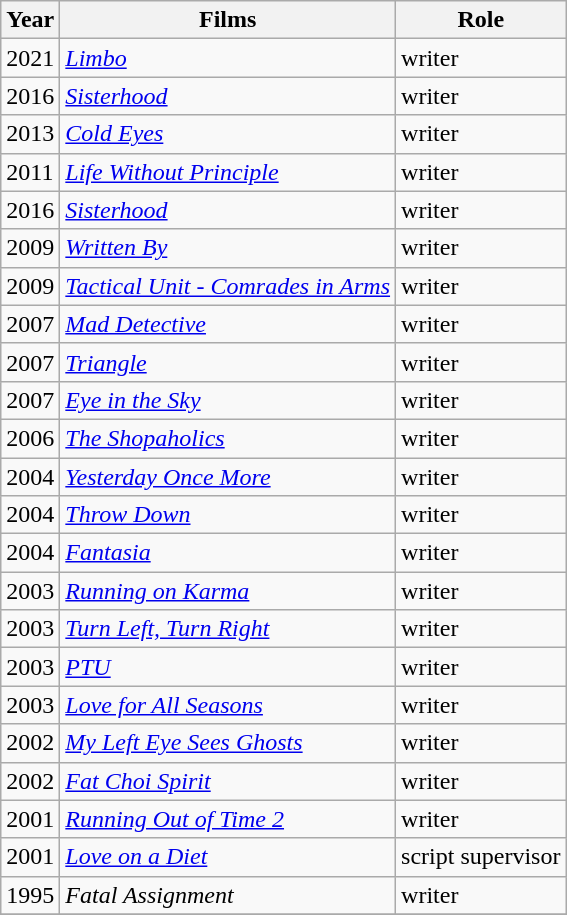<table class="wikitable sortable">
<tr>
<th>Year</th>
<th>Films</th>
<th>Role</th>
</tr>
<tr>
<td align="left" valign="top">2021</td>
<td align="left" valign="top"><em><a href='#'>Limbo</a></em></td>
<td align="left" valign="top">writer</td>
</tr>
<tr>
<td align="left" valign="top">2016</td>
<td align="left" valign="top"><em><a href='#'>Sisterhood</a></em></td>
<td align="left" valign="top">writer</td>
</tr>
<tr>
<td align="left" valign="top">2013</td>
<td align="left" valign="top"><em><a href='#'>Cold Eyes</a></em></td>
<td align="left" valign="top">writer</td>
</tr>
<tr>
<td align="left" valign="top">2011</td>
<td align="left" valign="top"><em><a href='#'>Life Without Principle</a></em></td>
<td align="left" valign="top">writer</td>
</tr>
<tr>
<td align="left" valign="top">2016</td>
<td align="left" valign="top"><em><a href='#'>Sisterhood</a></em></td>
<td align="left" valign="top">writer</td>
</tr>
<tr>
<td align="left" valign="top">2009</td>
<td align="left" valign="top"><em><a href='#'>Written By</a></em></td>
<td align="left" valign="top">writer</td>
</tr>
<tr>
<td align="left" valign="top">2009</td>
<td align="left" valign="top"><em><a href='#'>Tactical Unit - Comrades in Arms</a></em></td>
<td align="left" valign="top">writer</td>
</tr>
<tr>
<td align="left" valign="top">2007</td>
<td align="left" valign="top"><em><a href='#'>Mad Detective</a></em></td>
<td align="left" valign="top">writer</td>
</tr>
<tr>
<td align="left" valign="top">2007</td>
<td align="left" valign="top"><em><a href='#'>Triangle</a></em></td>
<td align="left" valign="top">writer</td>
</tr>
<tr>
<td align="left" valign="top">2007</td>
<td align="left" valign="top"><em><a href='#'>Eye in the Sky</a></em></td>
<td align="left" valign="top">writer</td>
</tr>
<tr>
<td align="left" valign="top">2006</td>
<td align="left" valign="top"><em><a href='#'>The Shopaholics</a></em></td>
<td align="left" valign="top">writer</td>
</tr>
<tr>
<td align="left" valign="top">2004</td>
<td align="left" valign="top"><em><a href='#'>Yesterday Once More</a></em></td>
<td align="left" valign="top">writer</td>
</tr>
<tr>
<td align="left" valign="top">2004</td>
<td align="left" valign="top"><em><a href='#'>Throw Down</a></em></td>
<td align="left" valign="top">writer</td>
</tr>
<tr>
<td align="left" valign="top">2004</td>
<td align="left" valign="top"><em><a href='#'>Fantasia</a></em></td>
<td align="left" valign="top">writer</td>
</tr>
<tr>
<td align="left" valign="top">2003</td>
<td align="left" valign="top"><em><a href='#'>Running on Karma</a></em></td>
<td align="left" valign="top">writer</td>
</tr>
<tr>
<td align="left" valign="top">2003</td>
<td align="left" valign="top"><em><a href='#'>Turn Left, Turn Right</a></em></td>
<td align="left" valign="top">writer</td>
</tr>
<tr>
<td align="left" valign="top">2003</td>
<td align="left" valign="top"><em><a href='#'>PTU</a></em></td>
<td align="left" valign="top">writer</td>
</tr>
<tr>
<td align="left" valign="top">2003</td>
<td align="left" valign="top"><em><a href='#'>Love for All Seasons</a></em></td>
<td align="left" valign="top">writer</td>
</tr>
<tr>
<td align="left" valign="top">2002</td>
<td align="left" valign="top"><em><a href='#'>My Left Eye Sees Ghosts</a></em></td>
<td align="left" valign="top">writer</td>
</tr>
<tr>
<td align="left" valign="top">2002</td>
<td align="left" valign="top"><em><a href='#'>Fat Choi Spirit</a></em></td>
<td align="left" valign="top">writer</td>
</tr>
<tr>
<td align="left" valign="top">2001</td>
<td align="left" valign="top"><em><a href='#'>Running Out of Time 2</a></em></td>
<td align="left" valign="top">writer</td>
</tr>
<tr>
<td align="left" valign="top">2001</td>
<td align="left" valign="top"><em><a href='#'>Love on a Diet</a></em></td>
<td align="left" valign="top">script supervisor</td>
</tr>
<tr>
<td align="left" valign="top">1995</td>
<td align="left" valign="top"><em>Fatal Assignment</em></td>
<td align="left" valign="top">writer</td>
</tr>
<tr>
</tr>
</table>
